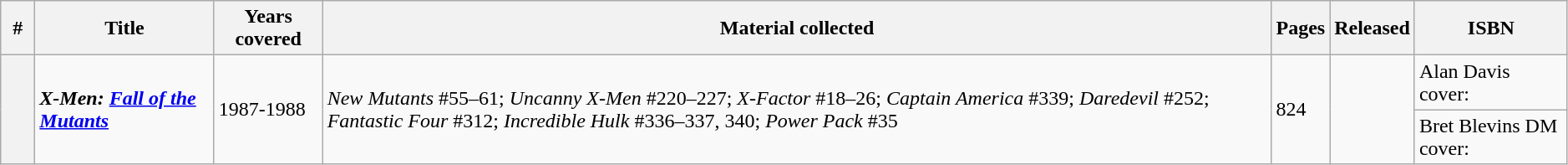<table class="wikitable sortable" width="99%">
<tr>
<th class="unsortable" width="20px">#</th>
<th>Title</th>
<th>Years covered</th>
<th class="unsortable">Material collected</th>
<th>Pages</th>
<th>Released</th>
<th class="unsortable">ISBN</th>
</tr>
<tr>
<th rowspan="2"></th>
<td rowspan="2"><strong><em>X-Men: <a href='#'>Fall of the Mutants</a></em></strong></td>
<td rowspan="2">1987-1988</td>
<td rowspan="2"><em>New Mutants</em> #55–61; <em>Uncanny X-Men</em> #220–227; <em>X-Factor</em> #18–26; <em>Captain America</em> #339; <em>Daredevil</em> #252; <em>Fantastic Four</em> #312; <em>Incredible Hulk</em> #336–337, 340; <em>Power Pack</em> #35</td>
<td rowspan="2">824</td>
<td rowspan="2"></td>
<td>Alan Davis cover: </td>
</tr>
<tr>
<td>Bret Blevins DM cover: </td>
</tr>
</table>
